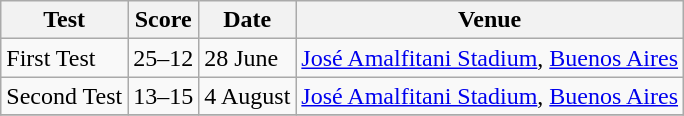<table class="wikitable">
<tr>
<th>Test</th>
<th>Score</th>
<th>Date</th>
<th>Venue</th>
</tr>
<tr>
<td>First Test</td>
<td align=center>25–12</td>
<td>28 June</td>
<td><a href='#'>José Amalfitani Stadium</a>, <a href='#'>Buenos Aires</a></td>
</tr>
<tr>
<td>Second Test</td>
<td align=center>13–15</td>
<td>4 August</td>
<td><a href='#'>José Amalfitani Stadium</a>, <a href='#'>Buenos Aires</a></td>
</tr>
<tr>
</tr>
</table>
